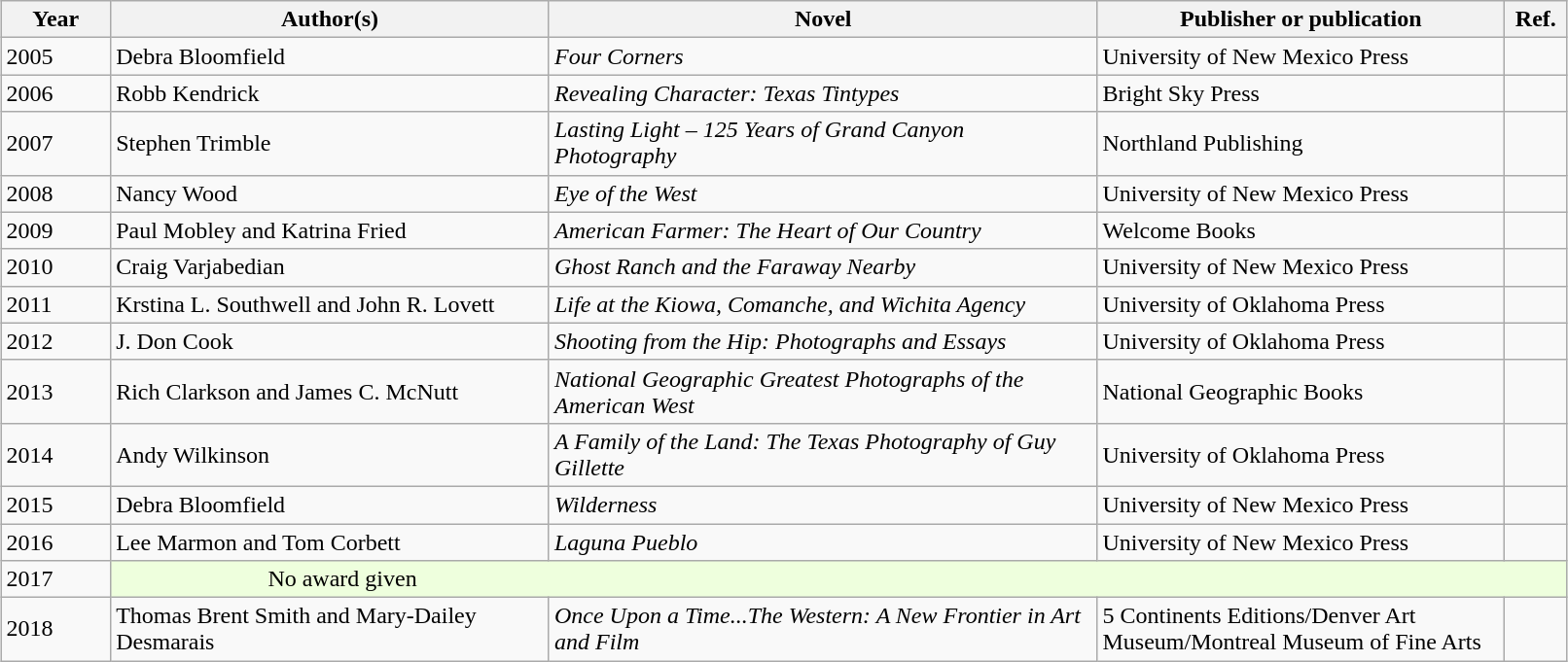<table class="sortable wikitable" width="85%" cellpadding="5" style="margin: 1em auto 1em auto">
<tr>
<th width="7%" scope="col">Year</th>
<th width="28%" scope="col">Author(s)</th>
<th width="35%" scope="col">Novel</th>
<th width="26%" scope="col">Publisher or publication</th>
<th width="4%" scope="col" class="unsortable">Ref.</th>
</tr>
<tr>
<td>2005</td>
<td>Debra Bloomfield</td>
<td><em>Four Corners</em></td>
<td>University of New Mexico Press</td>
<td></td>
</tr>
<tr>
<td>2006</td>
<td>Robb Kendrick</td>
<td><em>Revealing Character: Texas Tintypes</em></td>
<td>Bright Sky Press</td>
<td></td>
</tr>
<tr>
<td>2007</td>
<td>Stephen Trimble</td>
<td><em>Lasting Light – 125 Years of Grand Canyon Photography</em></td>
<td>Northland Publishing</td>
<td></td>
</tr>
<tr>
<td>2008</td>
<td>Nancy Wood</td>
<td><em>Eye of the West</em></td>
<td>University of New Mexico Press</td>
<td></td>
</tr>
<tr>
<td>2009</td>
<td>Paul Mobley and Katrina Fried</td>
<td><em>American Farmer: The Heart of Our Country</em></td>
<td>Welcome Books</td>
<td></td>
</tr>
<tr>
<td>2010</td>
<td>Craig Varjabedian</td>
<td><em>Ghost Ranch and the Faraway Nearby</em></td>
<td>University of New Mexico Press</td>
<td></td>
</tr>
<tr>
<td>2011</td>
<td>Krstina L. Southwell and John R. Lovett</td>
<td><em>Life at the Kiowa, Comanche, and Wichita Agency</em></td>
<td>University of Oklahoma Press</td>
</tr>
<tr>
<td>2012</td>
<td>J. Don Cook</td>
<td><em>Shooting from the Hip: Photographs and Essays</em></td>
<td>University of Oklahoma Press</td>
<td></td>
</tr>
<tr>
<td>2013</td>
<td>Rich Clarkson and James C. McNutt</td>
<td><em>National Geographic Greatest Photographs of the American West</em></td>
<td>National Geographic Books</td>
</tr>
<tr>
<td>2014</td>
<td>Andy Wilkinson</td>
<td><em>A Family of the Land: The Texas Photography of Guy Gillette</em></td>
<td>University of Oklahoma Press</td>
<td></td>
</tr>
<tr>
<td>2015</td>
<td>Debra Bloomfield</td>
<td><em>Wilderness</em></td>
<td>University of New Mexico Press</td>
<td></td>
</tr>
<tr>
<td>2016</td>
<td>Lee Marmon and Tom Corbett</td>
<td><em>Laguna Pueblo</em></td>
<td>University of New Mexico Press</td>
<td></td>
</tr>
<tr>
<td>2017</td>
<td colspan="4" style="background-color:#EFD; padding-left:10%" data-sort-value="?">No award given</td>
</tr>
<tr>
<td>2018</td>
<td>Thomas Brent Smith and Mary-Dailey Desmarais</td>
<td><em>Once Upon a Time...The Western: A New Frontier in Art and Film</em></td>
<td>5 Continents Editions/Denver Art Museum/Montreal Museum of Fine Arts</td>
</tr>
</table>
